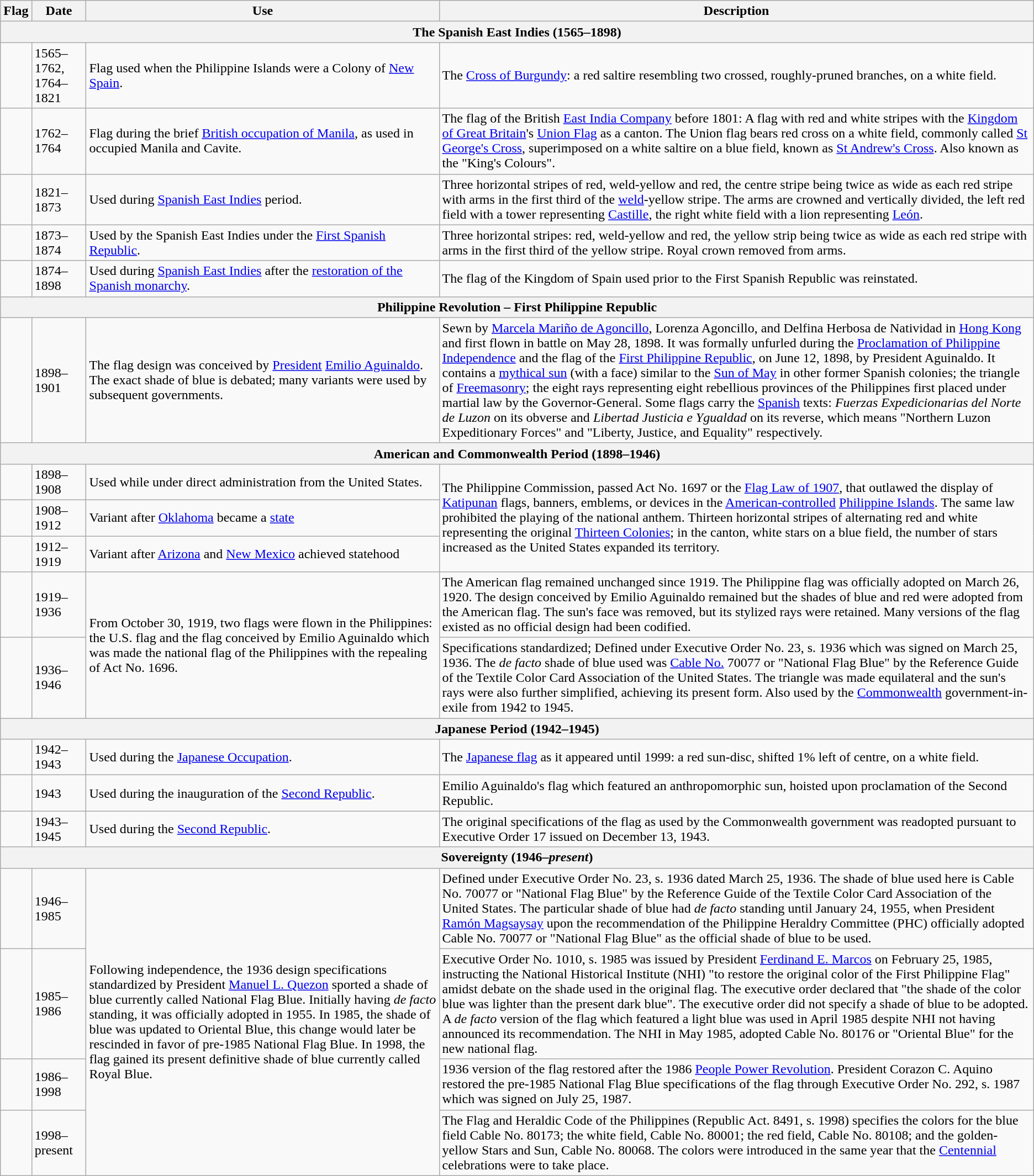<table class="wikitable">
<tr>
<th style="width:110">Flag</th>
<th style="width:80">Date</th>
<th style="width:300">Use</th>
<th style="width:300">Description</th>
</tr>
<tr>
<th colspan="4">The Spanish East Indies (1565–1898)</th>
</tr>
<tr>
<td style="text-align:center"></td>
<td>1565–1762, 1764–1821</td>
<td>Flag used when the Philippine Islands were a Colony of <a href='#'>New Spain</a>.</td>
<td>The <a href='#'>Cross of Burgundy</a>: a red saltire resembling two crossed, roughly-pruned branches, on a white field.</td>
</tr>
<tr>
<td style="text-align:center"></td>
<td>1762–1764</td>
<td>Flag during the brief <a href='#'>British occupation of Manila</a>, as used in occupied Manila and Cavite.</td>
<td>The flag of the British <a href='#'>East India Company</a> before 1801: A flag with red and white stripes with the <a href='#'>Kingdom of Great Britain</a>'s <a href='#'>Union Flag</a> as a canton. The Union flag bears red cross on a white field, commonly called <a href='#'>St George's Cross</a>, superimposed on a white saltire on a blue field, known as <a href='#'>St Andrew's Cross</a>. Also known as the "King's Colours".</td>
</tr>
<tr>
<td style="text-align:center"></td>
<td>1821–1873</td>
<td>Used during <a href='#'>Spanish East Indies</a> period.</td>
<td>Three horizontal stripes of red, weld-yellow and red, the centre stripe being twice as wide as each red stripe with arms in the first third of the <a href='#'>weld</a>-yellow stripe. The arms are crowned and vertically divided, the left red field with a tower representing <a href='#'>Castille</a>, the right white field with a lion representing <a href='#'>León</a>.</td>
</tr>
<tr>
<td style="text-align:center"></td>
<td>1873–1874</td>
<td>Used by the Spanish East Indies under the <a href='#'>First Spanish Republic</a>.</td>
<td>Three horizontal stripes: red, weld-yellow and red, the yellow strip being twice as wide as each red stripe with arms in the first third of the yellow stripe. Royal crown removed from arms.</td>
</tr>
<tr>
<td style="text-align:center"></td>
<td>1874–1898</td>
<td>Used during <a href='#'>Spanish East Indies</a> after the <a href='#'>restoration of the Spanish monarchy</a>.</td>
<td>The flag of the Kingdom of Spain used prior to the First Spanish Republic was reinstated.</td>
</tr>
<tr>
<th colspan="4">Philippine Revolution – First Philippine Republic</th>
</tr>
<tr>
<td style="text-align:center"></td>
<td>1898–1901</td>
<td>The flag design was conceived by <a href='#'>President</a> <a href='#'>Emilio Aguinaldo</a>. The exact shade of blue is debated; many variants were used by subsequent governments.</td>
<td>Sewn by <a href='#'>Marcela Mariño de Agoncillo</a>, Lorenza Agoncillo, and Delfina Herbosa de Natividad in <a href='#'>Hong Kong</a> and first flown in battle on May 28, 1898. It was formally unfurled during the <a href='#'>Proclamation of Philippine Independence</a> and the flag of the <a href='#'>First Philippine Republic</a>, on June 12, 1898, by President Aguinaldo. It contains a <a href='#'>mythical sun</a> (with a face) similar to the <a href='#'>Sun of May</a> in other former Spanish colonies; the triangle of <a href='#'>Freemasonry</a>; the eight rays representing eight rebellious provinces of the Philippines first placed under martial law by the Governor-General. Some flags carry the <a href='#'>Spanish</a> texts: <em>Fuerzas Expedicionarias del Norte de Luzon</em> on its obverse and <em>Libertad Justicia e Ygualdad</em> on its reverse, which means "Northern Luzon Expeditionary Forces" and "Liberty, Justice, and Equality" respectively.</td>
</tr>
<tr>
<th colspan="4">American and Commonwealth Period (1898–1946)</th>
</tr>
<tr>
<td style="text-align:center"></td>
<td>1898–1908</td>
<td>Used while under direct administration from the United States.</td>
<td rowspan="3">The Philippine Commission, passed Act No. 1697 or the <a href='#'>Flag Law of 1907</a>, that outlawed the display of <a href='#'>Katipunan</a> flags, banners, emblems, or devices in the <a href='#'>American-controlled</a> <a href='#'>Philippine Islands</a>. The same law prohibited the playing of the national anthem. Thirteen horizontal stripes of alternating red and white representing the original <a href='#'>Thirteen Colonies</a>; in the canton, white stars on a blue field, the number of stars increased as the United States expanded its territory.</td>
</tr>
<tr>
<td style="text-align:center"></td>
<td>1908–1912</td>
<td>Variant after <a href='#'>Oklahoma</a> became a <a href='#'>state</a></td>
</tr>
<tr>
<td style="text-align:center"></td>
<td>1912–1919</td>
<td>Variant after <a href='#'>Arizona</a> and <a href='#'>New Mexico</a> achieved statehood</td>
</tr>
<tr>
<td style="text-align:center"> <br> </td>
<td>1919–1936</td>
<td rowspan="2">From October 30, 1919, two flags were flown in the Philippines: the U.S. flag and the flag conceived by Emilio Aguinaldo which was made the national flag of the Philippines with the repealing of Act No. 1696.</td>
<td>The American flag remained unchanged since 1919. The Philippine flag was officially adopted on March 26, 1920. The design conceived by Emilio Aguinaldo remained but the shades of blue and red were adopted from the American flag. The sun's face was removed, but its stylized rays were retained. Many versions of the flag existed as no official design had been codified.</td>
</tr>
<tr>
<td style="text-align:center"></td>
<td>1936–1946</td>
<td>Specifications standardized; Defined under Executive Order No. 23, s. 1936 which was signed on March 25, 1936. The <em>de facto</em> shade of blue used was <a href='#'>Cable No.</a> 70077 or "National Flag Blue" by the Reference Guide of the Textile Color Card Association of the United States. The triangle was made equilateral and the sun's rays were also further simplified, achieving its present form. Also used by the <a href='#'>Commonwealth</a> government-in-exile from 1942 to 1945.</td>
</tr>
<tr>
<th colspan="4">Japanese Period (1942–1945)</th>
</tr>
<tr>
<td style="text-align:center"></td>
<td>1942–1943</td>
<td>Used during the <a href='#'>Japanese Occupation</a>.</td>
<td>The <a href='#'>Japanese flag</a> as it appeared until 1999: a red sun-disc, shifted 1% left of centre, on a white field.</td>
</tr>
<tr>
<td style="text-align:center"></td>
<td>1943</td>
<td>Used during the inauguration of the <a href='#'>Second Republic</a>.</td>
<td>Emilio Aguinaldo's flag which featured an anthropomorphic sun, hoisted upon proclamation of the Second Republic.</td>
</tr>
<tr>
<td style="text-align:center"></td>
<td>1943–1945</td>
<td>Used during the <a href='#'>Second Republic</a>.</td>
<td>The original specifications of the flag as used by the Commonwealth government was readopted pursuant to Executive Order 17 issued on December 13, 1943.</td>
</tr>
<tr>
<th colspan="4">Sovereignty (1946–<em>present</em>)</th>
</tr>
<tr>
<td style="text-align:center"></td>
<td>1946–1985</td>
<td rowspan="4">Following independence, the 1936 design specifications standardized by President <a href='#'>Manuel L. Quezon</a> sported a shade of blue currently called National Flag Blue. Initially having <em>de facto</em> standing, it was officially adopted in 1955. In 1985, the shade of blue was updated to Oriental Blue, this change would later be rescinded in favor of pre-1985 National Flag Blue. In 1998, the flag gained its present definitive shade of blue currently called Royal Blue.</td>
<td>Defined under Executive Order No. 23, s. 1936 dated March 25, 1936. The shade of blue used here is Cable No. 70077 or "National Flag Blue" by the Reference Guide of the Textile Color Card Association of the United States. The particular shade of blue had <em>de facto</em> standing until January 24, 1955, when President <a href='#'>Ramón Magsaysay</a> upon the recommendation of the Philippine Heraldry Committee (PHC) officially adopted Cable No. 70077 or "National Flag Blue" as the official shade of blue to be used.</td>
</tr>
<tr>
<td style="text-align:center"><br><br></td>
<td>1985–1986</td>
<td>Executive Order No. 1010, s. 1985 was issued by President <a href='#'>Ferdinand E. Marcos</a> on February 25, 1985, instructing the National Historical Institute (NHI) "to restore the original color of the First Philippine Flag" amidst debate on the shade used in the original flag. The executive order declared that "the shade of the color blue was lighter than the present dark blue". The executive order did not specify a shade of blue to be adopted. A <em>de facto</em> version of the flag which featured a light blue was used in April 1985 despite NHI not having announced its recommendation. The NHI in May 1985, adopted Cable No. 80176 or "Oriental Blue" for the new national flag.</td>
</tr>
<tr>
<td style="text-align:center"></td>
<td>1986–1998</td>
<td>1936 version of the flag restored after the 1986 <a href='#'>People Power Revolution</a>. President Corazon C. Aquino restored the pre-1985 National Flag Blue specifications of the flag through Executive Order No. 292, s. 1987 which was signed on July 25, 1987.</td>
</tr>
<tr>
<td style="text-align:center"></td>
<td>1998–present</td>
<td>The Flag and Heraldic Code of the Philippines (Republic Act. 8491, s. 1998) specifies the colors for the blue field Cable No. 80173; the white field, Cable No. 80001; the red field, Cable No. 80108; and the golden-yellow Stars and Sun, Cable No. 80068. The colors were introduced in the same year that the <a href='#'>Centennial</a> celebrations were to take place.</td>
</tr>
</table>
